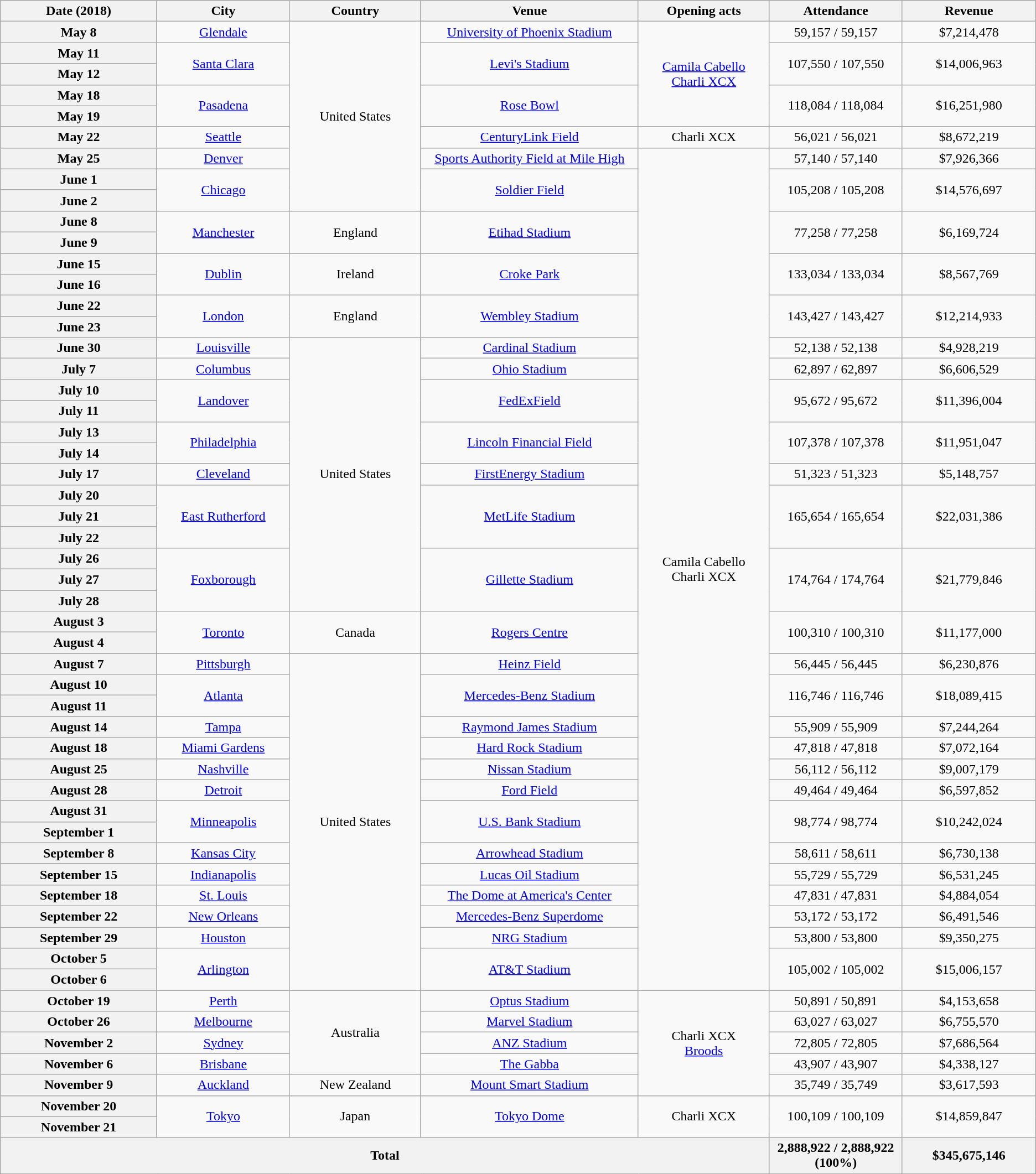<table class="wikitable plainrowheaders" style="text-align:center;">
<tr>
<th scope="col" style="width:12em;">Date (2018)</th>
<th scope="col" style="width:10em;">City</th>
<th scope="col" style="width:10em;">Country</th>
<th scope="col" style="width:17em;">Venue</th>
<th scope="col" style="width:10em;">Opening acts</th>
<th scope="col" style="width:10em;">Attendance</th>
<th scope="col" style="width:10em;">Revenue</th>
</tr>
<tr>
<th scope="row" style="text-align:center;">May 8</th>
<td><a href='#'>Glendale</a></td>
<td rowspan="9">United States</td>
<td><a href='#'>University of Phoenix Stadium</a></td>
<td rowspan="5"><a href='#'>Camila Cabello</a><br><a href='#'>Charli XCX</a></td>
<td>59,157 / 59,157</td>
<td>$7,214,478</td>
</tr>
<tr>
<th scope="row" style="text-align:center;">May 11</th>
<td rowspan="2"><a href='#'>Santa Clara</a></td>
<td rowspan="2"><a href='#'>Levi's Stadium</a></td>
<td rowspan="2">107,550 / 107,550</td>
<td rowspan="2">$14,006,963</td>
</tr>
<tr>
<th scope="row" style="text-align:center;">May 12</th>
</tr>
<tr>
<th scope="row" style="text-align:center;">May 18</th>
<td rowspan="2"><a href='#'>Pasadena</a></td>
<td rowspan="2"><a href='#'>Rose Bowl</a></td>
<td rowspan="2">118,084 / 118,084</td>
<td rowspan="2">$16,251,980</td>
</tr>
<tr>
<th scope="row" style="text-align:center;">May 19</th>
</tr>
<tr>
<th scope="row" style="text-align:center;">May 22</th>
<td><a href='#'>Seattle</a></td>
<td><a href='#'>CenturyLink Field</a></td>
<td>Charli XCX</td>
<td>56,021 / 56,021</td>
<td>$8,672,219</td>
</tr>
<tr>
<th scope="row" style="text-align:center;">May 25</th>
<td><a href='#'>Denver</a></td>
<td><a href='#'>Sports Authority Field at Mile High</a></td>
<td rowspan="40">Camila Cabello<br>Charli XCX</td>
<td>57,140 / 57,140</td>
<td>$7,926,366</td>
</tr>
<tr>
<th scope="row" style="text-align:center;">June 1</th>
<td rowspan="2"><a href='#'>Chicago</a></td>
<td rowspan="2"><a href='#'>Soldier Field</a></td>
<td rowspan="2">105,208 / 105,208</td>
<td rowspan="2">$14,576,697</td>
</tr>
<tr>
<th scope="row" style="text-align:center;">June 2</th>
</tr>
<tr>
<th scope="row" style="text-align:center;">June 8</th>
<td rowspan="2"><a href='#'>Manchester</a></td>
<td rowspan="2">England</td>
<td rowspan="2"><a href='#'>Etihad Stadium</a></td>
<td rowspan="2">77,258 / 77,258</td>
<td rowspan="2">$6,169,724</td>
</tr>
<tr>
<th scope="row" style="text-align:center;">June 9</th>
</tr>
<tr>
<th scope="row" style="text-align:center;">June 15</th>
<td rowspan="2"><a href='#'>Dublin</a></td>
<td rowspan="2">Ireland</td>
<td rowspan="2"><a href='#'>Croke Park</a></td>
<td rowspan="2">133,034 / 133,034</td>
<td rowspan="2">$8,567,769</td>
</tr>
<tr>
<th scope="row" style="text-align:center;">June 16</th>
</tr>
<tr>
<th scope="row" style="text-align:center;">June 22</th>
<td rowspan="2"><a href='#'>London</a></td>
<td rowspan="2">England</td>
<td rowspan="2"><a href='#'>Wembley Stadium</a></td>
<td rowspan="2">143,427 / 143,427</td>
<td rowspan="2">$12,214,933</td>
</tr>
<tr>
<th scope="row" style="text-align:center;">June 23</th>
</tr>
<tr>
<th scope="row" style="text-align:center;">June 30</th>
<td><a href='#'>Louisville</a></td>
<td rowspan="13">United States</td>
<td><a href='#'>Cardinal Stadium</a></td>
<td>52,138 / 52,138</td>
<td>$4,928,219</td>
</tr>
<tr>
<th scope="row" style="text-align:center;">July 7</th>
<td><a href='#'>Columbus</a></td>
<td><a href='#'>Ohio Stadium</a></td>
<td>62,897 / 62,897</td>
<td>$6,606,529</td>
</tr>
<tr>
<th scope="row" style="text-align:center;">July 10</th>
<td rowspan="2"><a href='#'>Landover</a></td>
<td rowspan="2"><a href='#'>FedExField</a></td>
<td rowspan="2">95,672 / 95,672</td>
<td rowspan="2">$11,396,004</td>
</tr>
<tr>
<th scope="row" style="text-align:center;">July 11</th>
</tr>
<tr>
<th scope="row" style="text-align:center;">July 13</th>
<td rowspan="2"><a href='#'>Philadelphia</a></td>
<td rowspan="2"><a href='#'>Lincoln Financial Field</a></td>
<td rowspan="2">107,378 / 107,378</td>
<td rowspan="2">$11,951,047</td>
</tr>
<tr>
<th scope="row" style="text-align:center;">July 14</th>
</tr>
<tr>
<th scope="row" style="text-align:center;">July 17</th>
<td><a href='#'>Cleveland</a></td>
<td><a href='#'>FirstEnergy Stadium</a></td>
<td>51,323 / 51,323</td>
<td>$5,148,757</td>
</tr>
<tr>
<th scope="row" style="text-align:center;">July 20</th>
<td rowspan="3"><a href='#'>East Rutherford</a></td>
<td rowspan="3"><a href='#'>MetLife Stadium</a></td>
<td rowspan="3">165,654 / 165,654</td>
<td rowspan="3">$22,031,386</td>
</tr>
<tr>
<th scope="row" style="text-align:center;">July 21</th>
</tr>
<tr>
<th scope="row" style="text-align:center;">July 22</th>
</tr>
<tr>
<th scope="row" style="text-align:center;">July 26</th>
<td rowspan="3"><a href='#'>Foxborough</a></td>
<td rowspan="3"><a href='#'>Gillette Stadium</a></td>
<td rowspan="3">174,764 / 174,764</td>
<td rowspan="3">$21,779,846</td>
</tr>
<tr>
<th scope="row" style="text-align:center;">July 27</th>
</tr>
<tr>
<th scope="row" style="text-align:center;">July 28</th>
</tr>
<tr>
<th scope="row" style="text-align:center;">August 3</th>
<td rowspan="2"><a href='#'>Toronto</a></td>
<td rowspan="2">Canada</td>
<td rowspan="2"><a href='#'>Rogers Centre</a></td>
<td rowspan="2">100,310 / 100,310</td>
<td rowspan="2">$11,177,000</td>
</tr>
<tr>
<th scope="row" style="text-align:center;">August 4</th>
</tr>
<tr>
<th scope="row" style="text-align:center;">August 7</th>
<td><a href='#'>Pittsburgh</a></td>
<td rowspan="16">United States</td>
<td><a href='#'>Heinz Field</a></td>
<td>56,445 / 56,445</td>
<td>$6,230,876</td>
</tr>
<tr>
<th scope="row" style="text-align:center;">August 10</th>
<td rowspan="2"><a href='#'>Atlanta</a></td>
<td rowspan="2"><a href='#'>Mercedes-Benz Stadium</a></td>
<td rowspan="2">116,746 / 116,746</td>
<td rowspan="2">$18,089,415</td>
</tr>
<tr>
<th scope="row" style="text-align:center;">August 11</th>
</tr>
<tr>
<th scope="row" style="text-align:center;">August 14</th>
<td><a href='#'>Tampa</a></td>
<td><a href='#'>Raymond James Stadium</a></td>
<td>55,909 / 55,909</td>
<td>$7,244,264</td>
</tr>
<tr>
<th scope="row" style="text-align:center;">August 18</th>
<td><a href='#'>Miami Gardens</a></td>
<td><a href='#'>Hard Rock Stadium</a></td>
<td>47,818 / 47,818</td>
<td>$7,072,164</td>
</tr>
<tr>
<th scope="row" style="text-align:center;">August 25</th>
<td><a href='#'>Nashville</a></td>
<td><a href='#'>Nissan Stadium</a></td>
<td>56,112 / 56,112</td>
<td>$9,007,179</td>
</tr>
<tr>
<th scope="row" style="text-align:center;">August 28</th>
<td><a href='#'>Detroit</a></td>
<td><a href='#'>Ford Field</a></td>
<td>49,464 / 49,464</td>
<td>$6,597,852</td>
</tr>
<tr>
<th scope="row" style="text-align:center;">August 31</th>
<td rowspan="2"><a href='#'>Minneapolis</a></td>
<td rowspan="2"><a href='#'>U.S. Bank Stadium</a></td>
<td rowspan="2">98,774 / 98,774</td>
<td rowspan="2">$10,242,024</td>
</tr>
<tr>
<th scope="row" style="text-align:center;">September 1</th>
</tr>
<tr>
<th scope="row" style="text-align:center;">September 8</th>
<td><a href='#'>Kansas City</a></td>
<td><a href='#'>Arrowhead Stadium</a></td>
<td>58,611 / 58,611</td>
<td>$6,730,138</td>
</tr>
<tr>
<th scope="row" style="text-align:center;">September 15</th>
<td><a href='#'>Indianapolis</a></td>
<td><a href='#'>Lucas Oil Stadium</a></td>
<td>55,729 / 55,729</td>
<td>$6,531,245</td>
</tr>
<tr>
<th scope="row" style="text-align:center;">September 18</th>
<td><a href='#'>St. Louis</a></td>
<td><a href='#'>The Dome at America's Center</a></td>
<td>47,831 / 47,831</td>
<td>$4,884,054</td>
</tr>
<tr>
<th scope="row" style="text-align:center;">September 22</th>
<td><a href='#'>New Orleans</a></td>
<td><a href='#'>Mercedes-Benz Superdome</a></td>
<td>53,172 / 53,172</td>
<td>$6,491,546</td>
</tr>
<tr>
<th scope="row" style="text-align:center;">September 29</th>
<td><a href='#'>Houston</a></td>
<td><a href='#'>NRG Stadium</a></td>
<td>53,800 / 53,800</td>
<td>$9,350,275</td>
</tr>
<tr>
<th scope="row" style="text-align:center;">October 5</th>
<td rowspan="2"><a href='#'>Arlington</a></td>
<td rowspan="2"><a href='#'>AT&T Stadium</a></td>
<td rowspan="2">105,002 / 105,002</td>
<td rowspan="2">$15,006,157</td>
</tr>
<tr>
<th scope="row" style="text-align:center;">October 6</th>
</tr>
<tr>
<th scope="row" style="text-align:center;">October 19</th>
<td><a href='#'>Perth</a></td>
<td rowspan="4">Australia</td>
<td><a href='#'>Optus Stadium</a></td>
<td rowspan="5">Charli XCX<br><a href='#'>Broods</a></td>
<td>50,891 / 50,891</td>
<td>$4,153,658</td>
</tr>
<tr>
<th scope="row" style="text-align:center;">October 26</th>
<td><a href='#'>Melbourne</a></td>
<td><a href='#'>Marvel Stadium</a></td>
<td>63,027 / 63,027</td>
<td>$6,755,570</td>
</tr>
<tr>
<th scope="row" style="text-align:center;">November 2</th>
<td><a href='#'>Sydney</a></td>
<td><a href='#'>ANZ Stadium</a></td>
<td>72,805 / 72,805</td>
<td>$7,686,564</td>
</tr>
<tr>
<th scope="row" style="text-align:center;">November 6</th>
<td><a href='#'>Brisbane</a></td>
<td><a href='#'>The Gabba</a></td>
<td>43,907 / 43,907</td>
<td>$4,338,127</td>
</tr>
<tr>
<th scope="row" style="text-align:center;">November 9</th>
<td><a href='#'>Auckland</a></td>
<td>New Zealand</td>
<td><a href='#'>Mount Smart Stadium</a></td>
<td>35,749 / 35,749</td>
<td>$3,617,593</td>
</tr>
<tr>
<th scope="row" style="text-align:center;">November 20</th>
<td rowspan="2"><a href='#'>Tokyo</a></td>
<td rowspan="2">Japan</td>
<td rowspan="2"><a href='#'>Tokyo Dome</a></td>
<td rowspan="2">Charli XCX</td>
<td rowspan="2">100,109 / 100,109</td>
<td rowspan="2">$14,859,847</td>
</tr>
<tr>
<th scope="row" style="text-align:center;">November 21</th>
</tr>
<tr>
<th colspan="5">Total</th>
<th>2,888,922 / 2,888,922 (100%)</th>
<th>$345,675,146</th>
</tr>
</table>
